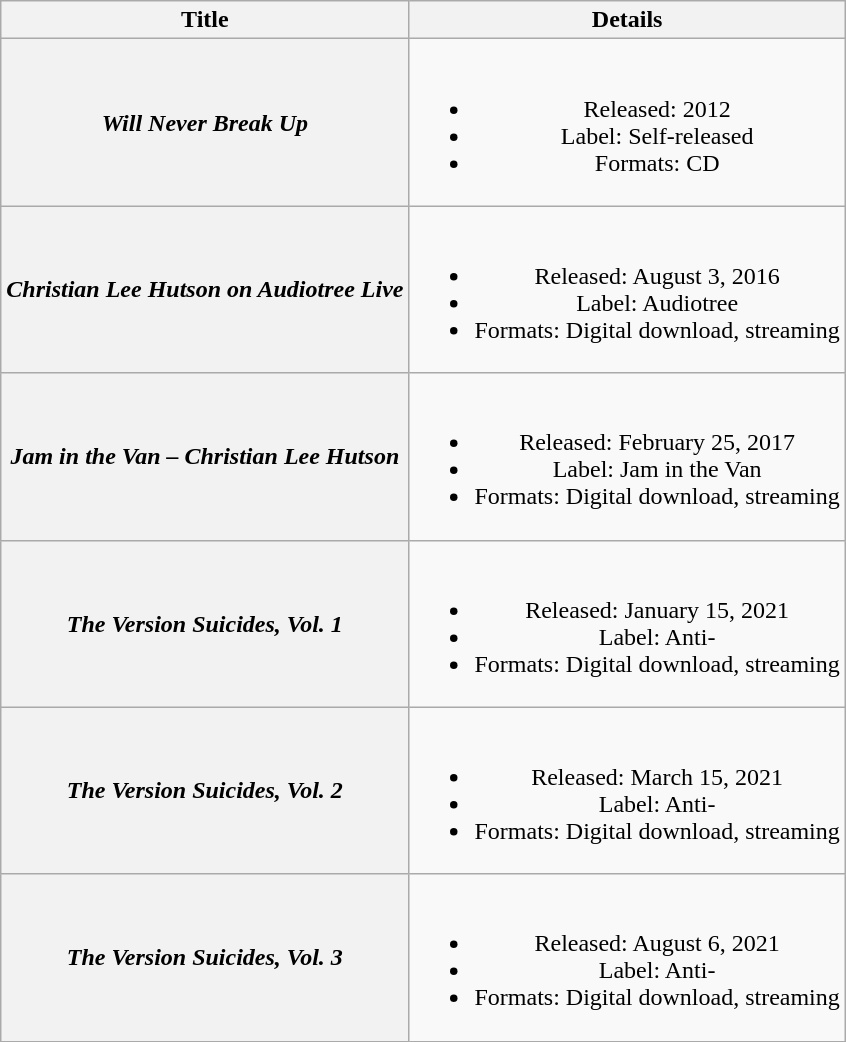<table class="wikitable plainrowheaders" style="text-align:center;">
<tr>
<th scope="col">Title</th>
<th scope="col">Details</th>
</tr>
<tr>
<th scope="row"><em>Will Never Break Up</em></th>
<td><br><ul><li>Released: 2012</li><li>Label: Self-released</li><li>Formats: CD</li></ul></td>
</tr>
<tr>
<th scope="row"><em>Christian Lee Hutson on Audiotree Live</em></th>
<td><br><ul><li>Released: August 3, 2016</li><li>Label: Audiotree</li><li>Formats: Digital download, streaming</li></ul></td>
</tr>
<tr>
<th scope="row"><em>Jam in the Van – Christian Lee Hutson</em></th>
<td><br><ul><li>Released: February 25, 2017</li><li>Label: Jam in the Van</li><li>Formats: Digital download, streaming</li></ul></td>
</tr>
<tr>
<th scope="row"><em>The Version Suicides, Vol. 1</em></th>
<td><br><ul><li>Released: January 15, 2021</li><li>Label: Anti-</li><li>Formats: Digital download, streaming</li></ul></td>
</tr>
<tr>
<th scope="row"><em>The Version Suicides, Vol. 2</em></th>
<td><br><ul><li>Released: March 15, 2021</li><li>Label: Anti-</li><li>Formats: Digital download, streaming</li></ul></td>
</tr>
<tr>
<th scope="row"><em>The Version Suicides, Vol. 3</em></th>
<td><br><ul><li>Released: August 6, 2021</li><li>Label: Anti-</li><li>Formats: Digital download, streaming</li></ul></td>
</tr>
</table>
